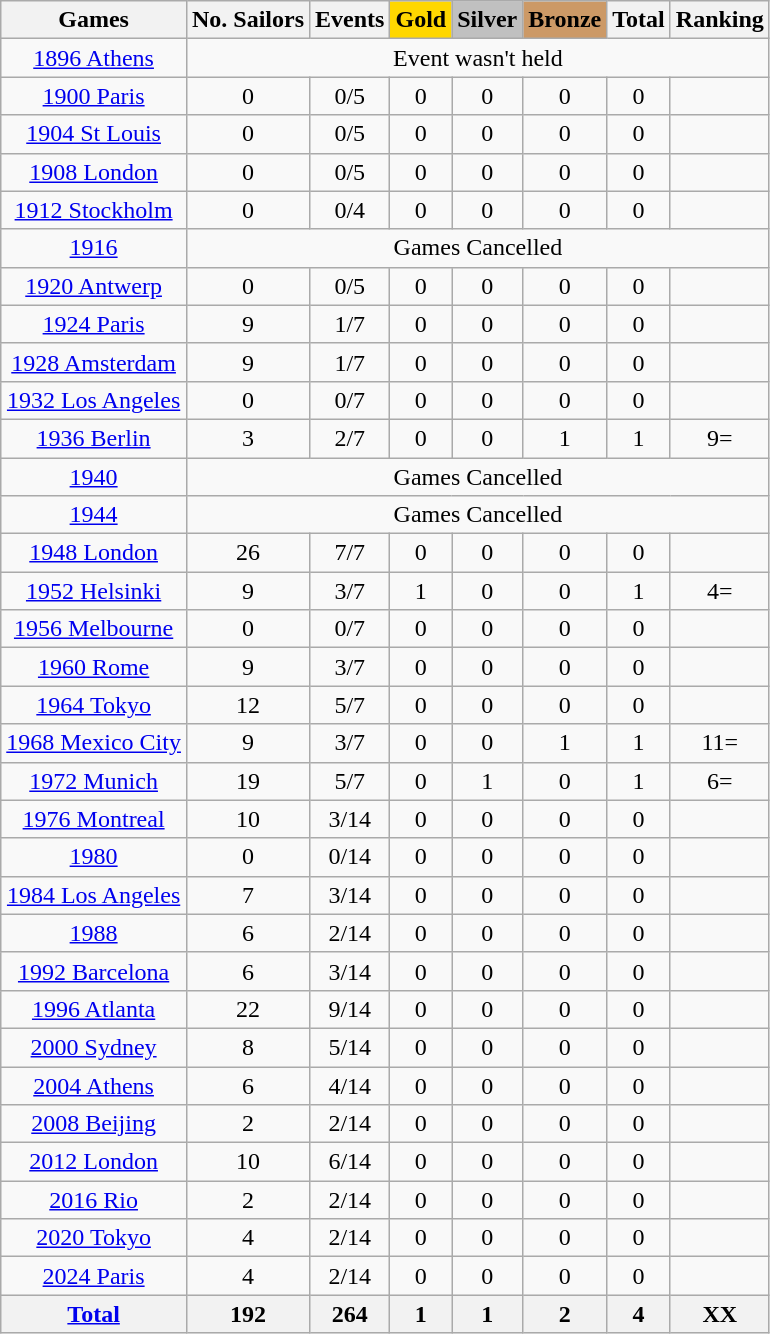<table class="wikitable sortable" style="text-align:center">
<tr>
<th>Games</th>
<th>No. Sailors</th>
<th>Events</th>
<th style="background-color:gold;">Gold</th>
<th style="background-color:silver;">Silver</th>
<th style="background-color:#c96;">Bronze</th>
<th>Total</th>
<th>Ranking</th>
</tr>
<tr>
<td><a href='#'>1896 Athens</a></td>
<td colspan=7>Event wasn't held</td>
</tr>
<tr>
<td><a href='#'>1900 Paris</a></td>
<td>0</td>
<td>0/5</td>
<td>0</td>
<td>0</td>
<td>0</td>
<td>0</td>
<td></td>
</tr>
<tr>
<td><a href='#'>1904 St Louis</a></td>
<td>0</td>
<td>0/5</td>
<td>0</td>
<td>0</td>
<td>0</td>
<td>0</td>
<td></td>
</tr>
<tr>
<td><a href='#'>1908 London</a></td>
<td>0</td>
<td>0/5</td>
<td>0</td>
<td>0</td>
<td>0</td>
<td>0</td>
<td></td>
</tr>
<tr>
<td><a href='#'>1912 Stockholm</a></td>
<td>0</td>
<td>0/4</td>
<td>0</td>
<td>0</td>
<td>0</td>
<td>0</td>
<td></td>
</tr>
<tr>
<td><a href='#'>1916</a></td>
<td colspan=7>Games Cancelled</td>
</tr>
<tr>
<td><a href='#'>1920 Antwerp</a></td>
<td>0</td>
<td>0/5</td>
<td>0</td>
<td>0</td>
<td>0</td>
<td>0</td>
<td></td>
</tr>
<tr>
<td><a href='#'>1924 Paris</a></td>
<td>9</td>
<td>1/7</td>
<td>0</td>
<td>0</td>
<td>0</td>
<td>0</td>
<td></td>
</tr>
<tr>
<td><a href='#'>1928 Amsterdam</a></td>
<td>9</td>
<td>1/7</td>
<td>0</td>
<td>0</td>
<td>0</td>
<td>0</td>
<td></td>
</tr>
<tr>
<td><a href='#'>1932 Los Angeles</a></td>
<td>0</td>
<td>0/7</td>
<td>0</td>
<td>0</td>
<td>0</td>
<td>0</td>
<td></td>
</tr>
<tr>
<td><a href='#'>1936 Berlin</a></td>
<td>3</td>
<td>2/7</td>
<td>0</td>
<td>0</td>
<td>1</td>
<td>1</td>
<td>9=</td>
</tr>
<tr>
<td><a href='#'>1940</a></td>
<td colspan=7>Games Cancelled</td>
</tr>
<tr>
<td><a href='#'>1944</a></td>
<td colspan=7>Games Cancelled</td>
</tr>
<tr>
<td><a href='#'>1948 London</a></td>
<td>26</td>
<td>7/7</td>
<td>0</td>
<td>0</td>
<td>0</td>
<td>0</td>
<td></td>
</tr>
<tr>
<td><a href='#'>1952 Helsinki</a></td>
<td>9</td>
<td>3/7</td>
<td>1</td>
<td>0</td>
<td>0</td>
<td>1</td>
<td>4=</td>
</tr>
<tr>
<td><a href='#'>1956 Melbourne</a></td>
<td>0</td>
<td>0/7</td>
<td>0</td>
<td>0</td>
<td>0</td>
<td>0</td>
<td></td>
</tr>
<tr>
<td><a href='#'>1960 Rome</a></td>
<td>9</td>
<td>3/7</td>
<td>0</td>
<td>0</td>
<td>0</td>
<td>0</td>
<td></td>
</tr>
<tr>
<td><a href='#'>1964 Tokyo</a></td>
<td>12</td>
<td>5/7</td>
<td>0</td>
<td>0</td>
<td>0</td>
<td>0</td>
<td></td>
</tr>
<tr>
<td><a href='#'>1968 Mexico City</a></td>
<td>9</td>
<td>3/7</td>
<td>0</td>
<td>0</td>
<td>1</td>
<td>1</td>
<td>11=</td>
</tr>
<tr>
<td><a href='#'>1972 Munich</a></td>
<td>19</td>
<td>5/7</td>
<td>0</td>
<td>1</td>
<td>0</td>
<td>1</td>
<td>6=</td>
</tr>
<tr>
<td><a href='#'>1976 Montreal</a></td>
<td>10</td>
<td>3/14</td>
<td>0</td>
<td>0</td>
<td>0</td>
<td>0</td>
<td></td>
</tr>
<tr>
<td><a href='#'>1980</a></td>
<td>0</td>
<td>0/14</td>
<td>0</td>
<td>0</td>
<td>0</td>
<td>0</td>
<td></td>
</tr>
<tr>
<td><a href='#'>1984 Los Angeles</a></td>
<td>7</td>
<td>3/14</td>
<td>0</td>
<td>0</td>
<td>0</td>
<td>0</td>
<td></td>
</tr>
<tr>
<td><a href='#'>1988</a></td>
<td>6</td>
<td>2/14</td>
<td>0</td>
<td>0</td>
<td>0</td>
<td>0</td>
<td></td>
</tr>
<tr>
<td><a href='#'>1992 Barcelona</a></td>
<td>6</td>
<td>3/14</td>
<td>0</td>
<td>0</td>
<td>0</td>
<td>0</td>
<td></td>
</tr>
<tr>
<td><a href='#'>1996 Atlanta</a></td>
<td>22</td>
<td>9/14</td>
<td>0</td>
<td>0</td>
<td>0</td>
<td>0</td>
<td></td>
</tr>
<tr>
<td><a href='#'>2000 Sydney</a></td>
<td>8</td>
<td>5/14</td>
<td>0</td>
<td>0</td>
<td>0</td>
<td>0</td>
<td></td>
</tr>
<tr>
<td><a href='#'>2004 Athens</a></td>
<td>6</td>
<td>4/14</td>
<td>0</td>
<td>0</td>
<td>0</td>
<td>0</td>
<td></td>
</tr>
<tr>
<td><a href='#'>2008 Beijing</a></td>
<td>2</td>
<td>2/14</td>
<td>0</td>
<td>0</td>
<td>0</td>
<td>0</td>
<td></td>
</tr>
<tr>
<td><a href='#'>2012 London</a></td>
<td>10</td>
<td>6/14</td>
<td>0</td>
<td>0</td>
<td>0</td>
<td>0</td>
<td></td>
</tr>
<tr>
<td><a href='#'>2016 Rio</a></td>
<td>2</td>
<td>2/14</td>
<td>0</td>
<td>0</td>
<td>0</td>
<td>0</td>
<td></td>
</tr>
<tr>
<td><a href='#'>2020 Tokyo</a></td>
<td>4</td>
<td>2/14</td>
<td>0</td>
<td>0</td>
<td>0</td>
<td>0</td>
<td></td>
</tr>
<tr>
<td><a href='#'>2024 Paris</a></td>
<td>4</td>
<td>2/14</td>
<td>0</td>
<td>0</td>
<td>0</td>
<td>0</td>
<td></td>
</tr>
<tr>
<th><a href='#'>Total</a></th>
<th>192</th>
<th>264</th>
<th>1</th>
<th>1</th>
<th>2</th>
<th>4</th>
<th>XX</th>
</tr>
</table>
